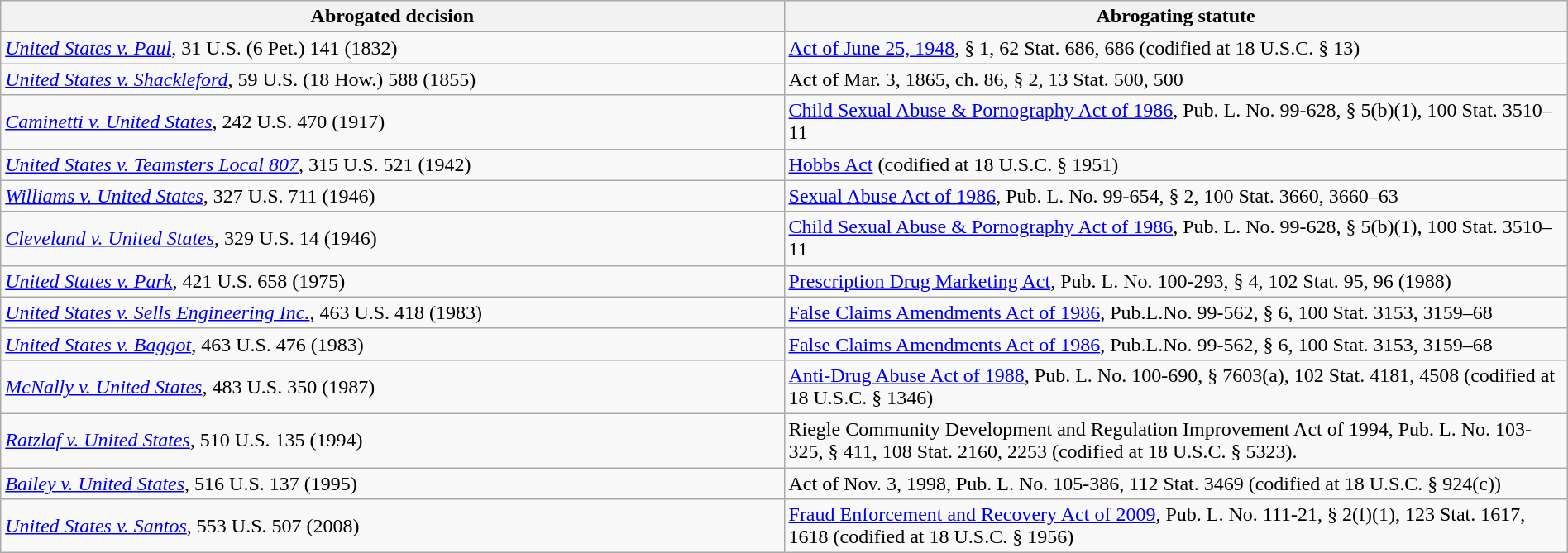<table class="wikitable" style="width:100%; margin:auto;">
<tr>
<th style="width:50%;">Abrogated decision</th>
<th style="width:50%;">Abrogating statute</th>
</tr>
<tr>
<td><em><a href='#'>United States v. Paul</a></em>, 31 U.S. (6 Pet.) 141 (1832)</td>
<td><a href='#'>Act of June 25, 1948</a>, § 1, 62 Stat. 686, 686 (codified at 18 U.S.C. § 13)</td>
</tr>
<tr>
<td><em><a href='#'>United States v. Shackleford</a></em>, 59 U.S. (18 How.) 588 (1855)</td>
<td>Act of Mar. 3, 1865, ch. 86, § 2, 13 Stat. 500, 500</td>
</tr>
<tr>
<td><em><a href='#'>Caminetti v. United States</a></em>, 242 U.S. 470 (1917)</td>
<td><a href='#'>Child Sexual Abuse & Pornography Act of 1986</a>, Pub. L. No. 99-628, § 5(b)(1), 100 Stat. 3510–11</td>
</tr>
<tr>
<td><em><a href='#'>United States v. Teamsters Local 807</a></em>, 315 U.S. 521 (1942)</td>
<td><a href='#'>Hobbs Act</a> (codified at 18 U.S.C. § 1951)</td>
</tr>
<tr>
<td><em><a href='#'>Williams v. United States</a></em>, 327 U.S. 711 (1946)</td>
<td><a href='#'>Sexual Abuse Act of 1986</a>, Pub. L. No. 99-654, § 2, 100 Stat. 3660, 3660–63</td>
</tr>
<tr>
<td><em><a href='#'>Cleveland v. United States</a></em>, 329 U.S. 14 (1946)</td>
<td><a href='#'>Child Sexual Abuse & Pornography Act of 1986</a>, Pub. L. No. 99-628, § 5(b)(1), 100 Stat. 3510–11</td>
</tr>
<tr>
<td><em><a href='#'>United States v. Park</a></em>, 421 U.S. 658 (1975)</td>
<td><a href='#'>Prescription Drug Marketing Act</a>, Pub. L. No. 100-293, § 4, 102 Stat. 95, 96 (1988)</td>
</tr>
<tr>
<td><em><a href='#'>United States v. Sells Engineering Inc.</a></em>, 463 U.S. 418 (1983)</td>
<td><a href='#'>False Claims Amendments Act of 1986</a>, Pub.L.No. 99-562, § 6, 100 Stat. 3153, 3159–68</td>
</tr>
<tr>
<td><em><a href='#'>United States v. Baggot</a></em>, 463 U.S. 476 (1983)</td>
<td><a href='#'>False Claims Amendments Act of 1986</a>, Pub.L.No. 99-562, § 6, 100 Stat. 3153, 3159–68</td>
</tr>
<tr>
<td><em><a href='#'>McNally v. United States</a></em>, 483 U.S. 350 (1987)</td>
<td><a href='#'>Anti-Drug Abuse Act of 1988</a>, Pub. L. No. 100-690, § 7603(a), 102 Stat. 4181, 4508 (codified at 18 U.S.C. § 1346)</td>
</tr>
<tr>
<td><em><a href='#'>Ratzlaf v. United States</a></em>, 510 U.S. 135 (1994)</td>
<td>Riegle Community Development and Regulation Improvement Act of 1994, Pub. L. No. 103-325, § 411, 108 Stat. 2160, 2253 (codified at 18 U.S.C. § 5323).</td>
</tr>
<tr>
<td><em><a href='#'>Bailey v. United States</a></em>, 516 U.S. 137 (1995)</td>
<td>Act of Nov. 3, 1998, Pub. L. No. 105-386, 112 Stat. 3469 (codified at 18 U.S.C. § 924(c))</td>
</tr>
<tr>
<td><em><a href='#'>United States v. Santos</a></em>, 553 U.S. 507 (2008)</td>
<td><a href='#'>Fraud Enforcement and Recovery Act of 2009</a>, Pub. L. No. 111-21, § 2(f)(1), 123 Stat. 1617, 1618 (codified at 18 U.S.C. § 1956)</td>
</tr>
</table>
